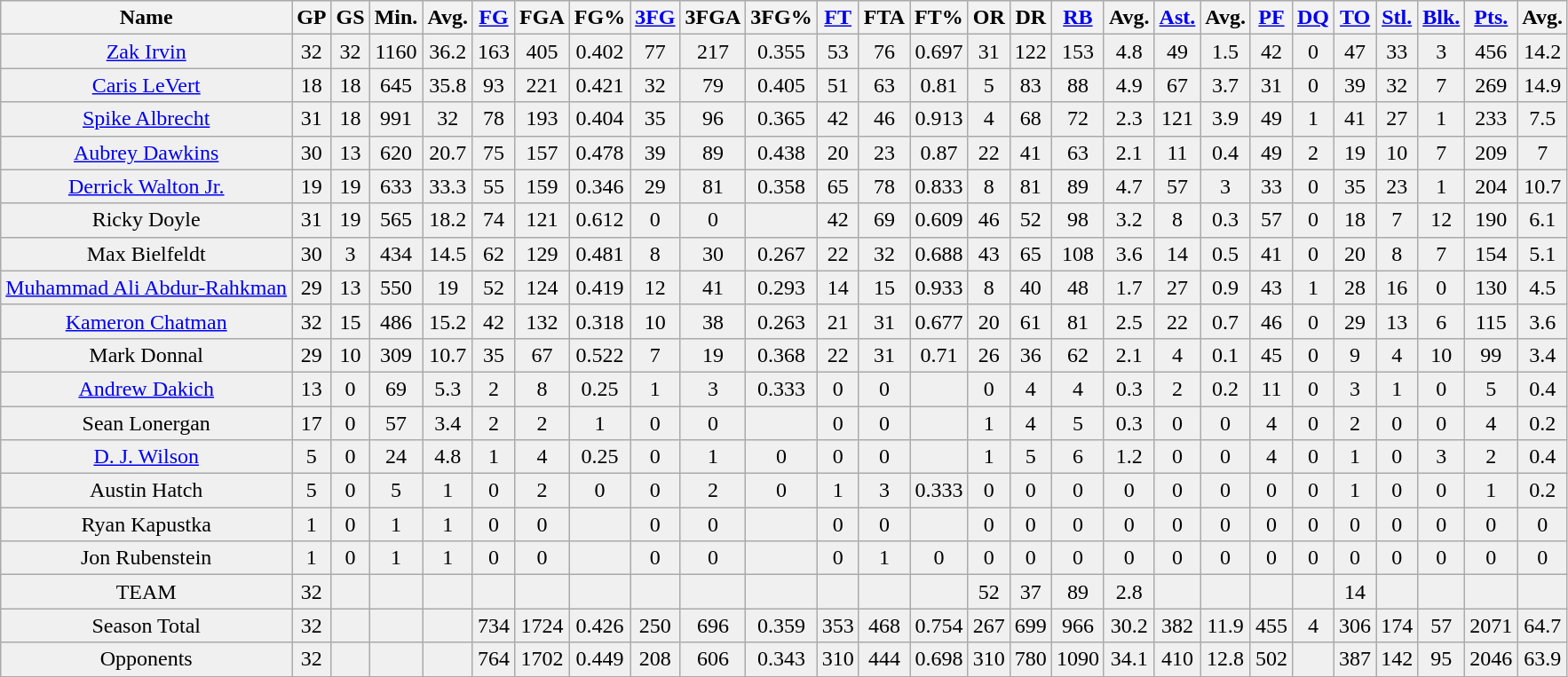<table class="wikitable" style="text-align:center; background:#f0f0f0;">
<tr>
<th><strong>Name</strong></th>
<th><strong>GP</strong></th>
<th><strong>GS</strong></th>
<th><strong>Min.</strong></th>
<th><strong>Avg.</strong></th>
<th><strong><a href='#'>FG</a></strong></th>
<th><strong>FGA</strong></th>
<th><strong>FG%</strong></th>
<th><strong><a href='#'>3FG</a></strong></th>
<th><strong>3FGA</strong></th>
<th><strong>3FG%</strong></th>
<th><strong><a href='#'>FT</a></strong></th>
<th><strong>FTA</strong></th>
<th><strong>FT%</strong></th>
<th><strong>OR</strong></th>
<th><strong>DR</strong></th>
<th><strong><a href='#'>RB</a></strong></th>
<th><strong>Avg.</strong></th>
<th><strong><a href='#'>Ast.</a></strong></th>
<th><strong>Avg.</strong></th>
<th><strong><a href='#'>PF</a></strong></th>
<th><strong><a href='#'>DQ</a></strong></th>
<th><strong><a href='#'>TO</a></strong></th>
<th><strong><a href='#'>Stl.</a></strong></th>
<th><strong><a href='#'>Blk.</a></strong></th>
<th><strong><a href='#'>Pts.</a></strong></th>
<th><strong>Avg.</strong></th>
</tr>
<tr>
<td><a href='#'>Zak Irvin</a></td>
<td>32</td>
<td>32</td>
<td>1160</td>
<td>36.2</td>
<td>163</td>
<td>405</td>
<td>0.402</td>
<td>77</td>
<td>217</td>
<td>0.355</td>
<td>53</td>
<td>76</td>
<td>0.697</td>
<td>31</td>
<td>122</td>
<td>153</td>
<td>4.8</td>
<td>49</td>
<td>1.5</td>
<td>42</td>
<td>0</td>
<td>47</td>
<td>33</td>
<td>3</td>
<td>456</td>
<td>14.2</td>
</tr>
<tr>
<td><a href='#'>Caris LeVert</a></td>
<td>18</td>
<td>18</td>
<td>645</td>
<td>35.8</td>
<td>93</td>
<td>221</td>
<td>0.421</td>
<td>32</td>
<td>79</td>
<td>0.405</td>
<td>51</td>
<td>63</td>
<td>0.81</td>
<td>5</td>
<td>83</td>
<td>88</td>
<td>4.9</td>
<td>67</td>
<td>3.7</td>
<td>31</td>
<td>0</td>
<td>39</td>
<td>32</td>
<td>7</td>
<td>269</td>
<td>14.9</td>
</tr>
<tr>
<td><a href='#'>Spike Albrecht</a></td>
<td>31</td>
<td>18</td>
<td>991</td>
<td>32</td>
<td>78</td>
<td>193</td>
<td>0.404</td>
<td>35</td>
<td>96</td>
<td>0.365</td>
<td>42</td>
<td>46</td>
<td>0.913</td>
<td>4</td>
<td>68</td>
<td>72</td>
<td>2.3</td>
<td>121</td>
<td>3.9</td>
<td>49</td>
<td>1</td>
<td>41</td>
<td>27</td>
<td>1</td>
<td>233</td>
<td>7.5</td>
</tr>
<tr>
<td><a href='#'>Aubrey Dawkins</a></td>
<td>30</td>
<td>13</td>
<td>620</td>
<td>20.7</td>
<td>75</td>
<td>157</td>
<td>0.478</td>
<td>39</td>
<td>89</td>
<td>0.438</td>
<td>20</td>
<td>23</td>
<td>0.87</td>
<td>22</td>
<td>41</td>
<td>63</td>
<td>2.1</td>
<td>11</td>
<td>0.4</td>
<td>49</td>
<td>2</td>
<td>19</td>
<td>10</td>
<td>7</td>
<td>209</td>
<td>7</td>
</tr>
<tr>
<td><a href='#'>Derrick Walton Jr.</a></td>
<td>19</td>
<td>19</td>
<td>633</td>
<td>33.3</td>
<td>55</td>
<td>159</td>
<td>0.346</td>
<td>29</td>
<td>81</td>
<td>0.358</td>
<td>65</td>
<td>78</td>
<td>0.833</td>
<td>8</td>
<td>81</td>
<td>89</td>
<td>4.7</td>
<td>57</td>
<td>3</td>
<td>33</td>
<td>0</td>
<td>35</td>
<td>23</td>
<td>1</td>
<td>204</td>
<td>10.7</td>
</tr>
<tr>
<td>Ricky Doyle</td>
<td>31</td>
<td>19</td>
<td>565</td>
<td>18.2</td>
<td>74</td>
<td>121</td>
<td>0.612</td>
<td>0</td>
<td>0</td>
<td></td>
<td>42</td>
<td>69</td>
<td>0.609</td>
<td>46</td>
<td>52</td>
<td>98</td>
<td>3.2</td>
<td>8</td>
<td>0.3</td>
<td>57</td>
<td>0</td>
<td>18</td>
<td>7</td>
<td>12</td>
<td>190</td>
<td>6.1</td>
</tr>
<tr>
<td>Max Bielfeldt</td>
<td>30</td>
<td>3</td>
<td>434</td>
<td>14.5</td>
<td>62</td>
<td>129</td>
<td>0.481</td>
<td>8</td>
<td>30</td>
<td>0.267</td>
<td>22</td>
<td>32</td>
<td>0.688</td>
<td>43</td>
<td>65</td>
<td>108</td>
<td>3.6</td>
<td>14</td>
<td>0.5</td>
<td>41</td>
<td>0</td>
<td>20</td>
<td>8</td>
<td>7</td>
<td>154</td>
<td>5.1</td>
</tr>
<tr>
<td><a href='#'>Muhammad Ali Abdur-Rahkman</a></td>
<td>29</td>
<td>13</td>
<td>550</td>
<td>19</td>
<td>52</td>
<td>124</td>
<td>0.419</td>
<td>12</td>
<td>41</td>
<td>0.293</td>
<td>14</td>
<td>15</td>
<td>0.933</td>
<td>8</td>
<td>40</td>
<td>48</td>
<td>1.7</td>
<td>27</td>
<td>0.9</td>
<td>43</td>
<td>1</td>
<td>28</td>
<td>16</td>
<td>0</td>
<td>130</td>
<td>4.5</td>
</tr>
<tr>
<td><a href='#'>Kameron Chatman</a></td>
<td>32</td>
<td>15</td>
<td>486</td>
<td>15.2</td>
<td>42</td>
<td>132</td>
<td>0.318</td>
<td>10</td>
<td>38</td>
<td>0.263</td>
<td>21</td>
<td>31</td>
<td>0.677</td>
<td>20</td>
<td>61</td>
<td>81</td>
<td>2.5</td>
<td>22</td>
<td>0.7</td>
<td>46</td>
<td>0</td>
<td>29</td>
<td>13</td>
<td>6</td>
<td>115</td>
<td>3.6</td>
</tr>
<tr>
<td>Mark Donnal</td>
<td>29</td>
<td>10</td>
<td>309</td>
<td>10.7</td>
<td>35</td>
<td>67</td>
<td>0.522</td>
<td>7</td>
<td>19</td>
<td>0.368</td>
<td>22</td>
<td>31</td>
<td>0.71</td>
<td>26</td>
<td>36</td>
<td>62</td>
<td>2.1</td>
<td>4</td>
<td>0.1</td>
<td>45</td>
<td>0</td>
<td>9</td>
<td>4</td>
<td>10</td>
<td>99</td>
<td>3.4</td>
</tr>
<tr>
<td><a href='#'>Andrew Dakich</a></td>
<td>13</td>
<td>0</td>
<td>69</td>
<td>5.3</td>
<td>2</td>
<td>8</td>
<td>0.25</td>
<td>1</td>
<td>3</td>
<td>0.333</td>
<td>0</td>
<td>0</td>
<td></td>
<td>0</td>
<td>4</td>
<td>4</td>
<td>0.3</td>
<td>2</td>
<td>0.2</td>
<td>11</td>
<td>0</td>
<td>3</td>
<td>1</td>
<td>0</td>
<td>5</td>
<td>0.4</td>
</tr>
<tr>
<td>Sean Lonergan</td>
<td>17</td>
<td>0</td>
<td>57</td>
<td>3.4</td>
<td>2</td>
<td>2</td>
<td>1</td>
<td>0</td>
<td>0</td>
<td></td>
<td>0</td>
<td>0</td>
<td></td>
<td>1</td>
<td>4</td>
<td>5</td>
<td>0.3</td>
<td>0</td>
<td>0</td>
<td>4</td>
<td>0</td>
<td>2</td>
<td>0</td>
<td>0</td>
<td>4</td>
<td>0.2</td>
</tr>
<tr>
<td><a href='#'>D. J. Wilson</a></td>
<td>5</td>
<td>0</td>
<td>24</td>
<td>4.8</td>
<td>1</td>
<td>4</td>
<td>0.25</td>
<td>0</td>
<td>1</td>
<td>0</td>
<td>0</td>
<td>0</td>
<td></td>
<td>1</td>
<td>5</td>
<td>6</td>
<td>1.2</td>
<td>0</td>
<td>0</td>
<td>4</td>
<td>0</td>
<td>1</td>
<td>0</td>
<td>3</td>
<td>2</td>
<td>0.4</td>
</tr>
<tr>
<td>Austin Hatch</td>
<td>5</td>
<td>0</td>
<td>5</td>
<td>1</td>
<td>0</td>
<td>2</td>
<td>0</td>
<td>0</td>
<td>2</td>
<td>0</td>
<td>1</td>
<td>3</td>
<td>0.333</td>
<td>0</td>
<td>0</td>
<td>0</td>
<td>0</td>
<td>0</td>
<td>0</td>
<td>0</td>
<td>0</td>
<td>1</td>
<td>0</td>
<td>0</td>
<td>1</td>
<td>0.2</td>
</tr>
<tr>
<td>Ryan Kapustka</td>
<td>1</td>
<td>0</td>
<td>1</td>
<td>1</td>
<td>0</td>
<td>0</td>
<td></td>
<td>0</td>
<td>0</td>
<td></td>
<td>0</td>
<td>0</td>
<td></td>
<td>0</td>
<td>0</td>
<td>0</td>
<td>0</td>
<td>0</td>
<td>0</td>
<td>0</td>
<td>0</td>
<td>0</td>
<td>0</td>
<td>0</td>
<td>0</td>
<td>0</td>
</tr>
<tr>
<td>Jon Rubenstein</td>
<td>1</td>
<td>0</td>
<td>1</td>
<td>1</td>
<td>0</td>
<td>0</td>
<td></td>
<td>0</td>
<td>0</td>
<td></td>
<td>0</td>
<td>1</td>
<td>0</td>
<td>0</td>
<td>0</td>
<td>0</td>
<td>0</td>
<td>0</td>
<td>0</td>
<td>0</td>
<td>0</td>
<td>0</td>
<td>0</td>
<td>0</td>
<td>0</td>
<td>0</td>
</tr>
<tr>
<td>TEAM</td>
<td>32</td>
<td></td>
<td></td>
<td></td>
<td></td>
<td></td>
<td></td>
<td></td>
<td></td>
<td></td>
<td></td>
<td></td>
<td></td>
<td>52</td>
<td>37</td>
<td>89</td>
<td>2.8</td>
<td></td>
<td></td>
<td></td>
<td></td>
<td>14</td>
<td></td>
<td></td>
<td></td>
<td></td>
</tr>
<tr>
<td>Season Total</td>
<td>32</td>
<td></td>
<td></td>
<td></td>
<td>734</td>
<td>1724</td>
<td>0.426</td>
<td>250</td>
<td>696</td>
<td>0.359</td>
<td>353</td>
<td>468</td>
<td>0.754</td>
<td>267</td>
<td>699</td>
<td>966</td>
<td>30.2</td>
<td>382</td>
<td>11.9</td>
<td>455</td>
<td>4</td>
<td>306</td>
<td>174</td>
<td>57</td>
<td>2071</td>
<td>64.7</td>
</tr>
<tr>
<td>Opponents</td>
<td>32</td>
<td></td>
<td></td>
<td></td>
<td>764</td>
<td>1702</td>
<td>0.449</td>
<td>208</td>
<td>606</td>
<td>0.343</td>
<td>310</td>
<td>444</td>
<td>0.698</td>
<td>310</td>
<td>780</td>
<td>1090</td>
<td>34.1</td>
<td>410</td>
<td>12.8</td>
<td>502</td>
<td></td>
<td>387</td>
<td>142</td>
<td>95</td>
<td>2046</td>
<td>63.9</td>
</tr>
</table>
